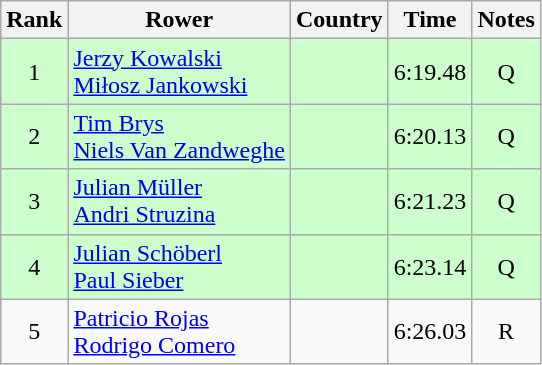<table class="wikitable" style="text-align:center">
<tr>
<th>Rank</th>
<th>Rower</th>
<th>Country</th>
<th>Time</th>
<th>Notes</th>
</tr>
<tr bgcolor=ccffcc>
<td>1</td>
<td align="left"><a href='#'>Jerzy Kowalski</a><br><a href='#'>Miłosz Jankowski</a></td>
<td align="left"></td>
<td>6:19.48</td>
<td>Q</td>
</tr>
<tr bgcolor=ccffcc>
<td>2</td>
<td align="left"><a href='#'>Tim Brys</a><br><a href='#'>Niels Van Zandweghe</a></td>
<td align="left"></td>
<td>6:20.13</td>
<td>Q</td>
</tr>
<tr bgcolor=ccffcc>
<td>3</td>
<td align="left"><a href='#'>Julian Müller</a><br><a href='#'>Andri Struzina</a></td>
<td align="left"></td>
<td>6:21.23</td>
<td>Q</td>
</tr>
<tr bgcolor=ccffcc>
<td>4</td>
<td align="left"><a href='#'>Julian Schöberl</a><br><a href='#'>Paul Sieber</a></td>
<td align="left"></td>
<td>6:23.14</td>
<td>Q</td>
</tr>
<tr>
<td>5</td>
<td align="left"><a href='#'>Patricio Rojas</a><br><a href='#'>Rodrigo Comero</a></td>
<td align="left"></td>
<td>6:26.03</td>
<td>R</td>
</tr>
</table>
